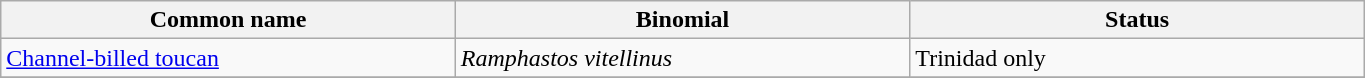<table width=72% class="wikitable">
<tr>
<th width=24%>Common name</th>
<th width=24%>Binomial</th>
<th width=24%>Status</th>
</tr>
<tr>
<td><a href='#'>Channel-billed toucan</a></td>
<td><em>Ramphastos vitellinus</em></td>
<td>Trinidad only</td>
</tr>
<tr>
</tr>
</table>
